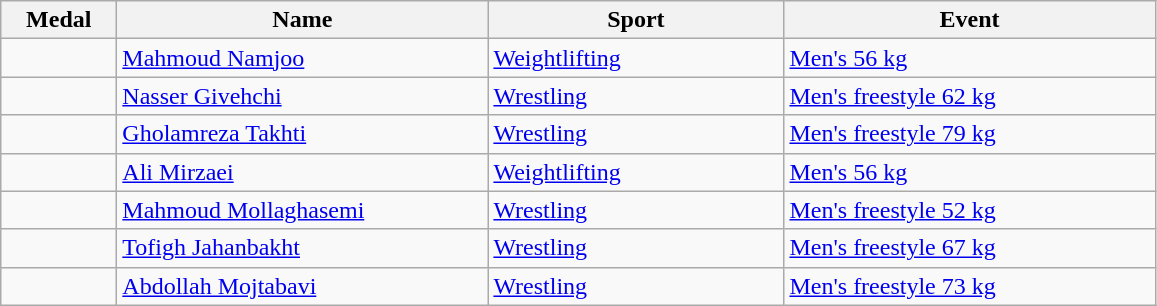<table class="wikitable sortable" style="text-align:left;">
<tr>
<th width="70">Medal</th>
<th width="240">Name</th>
<th width="190">Sport</th>
<th width="240">Event</th>
</tr>
<tr>
<td></td>
<td><a href='#'>Mahmoud Namjoo</a></td>
<td><a href='#'>Weightlifting</a></td>
<td><a href='#'>Men's 56 kg</a></td>
</tr>
<tr>
<td></td>
<td><a href='#'>Nasser Givehchi</a></td>
<td><a href='#'>Wrestling</a></td>
<td><a href='#'>Men's freestyle 62 kg</a></td>
</tr>
<tr>
<td></td>
<td><a href='#'>Gholamreza Takhti</a></td>
<td><a href='#'>Wrestling</a></td>
<td><a href='#'>Men's freestyle 79 kg</a></td>
</tr>
<tr>
<td></td>
<td><a href='#'>Ali Mirzaei</a></td>
<td><a href='#'>Weightlifting</a></td>
<td><a href='#'>Men's 56 kg</a></td>
</tr>
<tr>
<td></td>
<td><a href='#'>Mahmoud Mollaghasemi</a></td>
<td><a href='#'>Wrestling</a></td>
<td><a href='#'>Men's freestyle 52 kg</a></td>
</tr>
<tr>
<td></td>
<td><a href='#'>Tofigh Jahanbakht</a></td>
<td><a href='#'>Wrestling</a></td>
<td><a href='#'>Men's freestyle 67 kg</a></td>
</tr>
<tr>
<td></td>
<td><a href='#'>Abdollah Mojtabavi</a></td>
<td><a href='#'>Wrestling</a></td>
<td><a href='#'>Men's freestyle 73 kg</a></td>
</tr>
</table>
